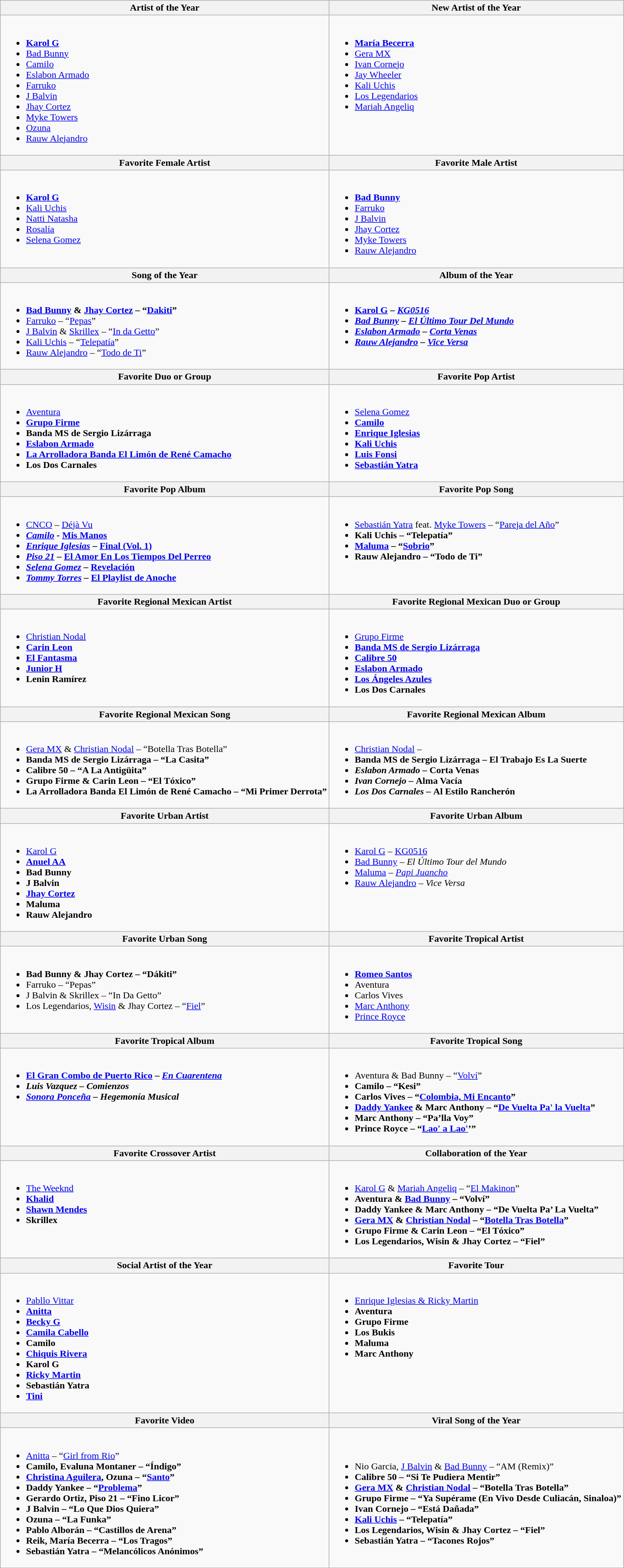<table class="wikitable" style="width=">
<tr>
<th style="width=">Artist of the Year</th>
<th style="width=">New Artist of the Year</th>
</tr>
<tr>
<td valign="top"><br><ul><li><strong><a href='#'>Karol G</a> </strong></li><li><a href='#'>Bad Bunny</a></li><li><a href='#'>Camilo</a></li><li><a href='#'>Eslabon Armado</a></li><li><a href='#'>Farruko</a></li><li><a href='#'>J Balvin</a></li><li><a href='#'>Jhay Cortez</a></li><li><a href='#'>Myke Towers</a></li><li><a href='#'>Ozuna</a></li><li><a href='#'>Rauw Alejandro</a></li></ul></td>
<td valign="top"><br><ul><li><strong><a href='#'>María Becerra</a> </strong></li><li><a href='#'>Gera MX</a></li><li><a href='#'>Ivan Cornejo</a></li><li><a href='#'>Jay Wheeler</a></li><li><a href='#'>Kali Uchis</a></li><li><a href='#'>Los Legendarios</a></li><li><a href='#'>Mariah Angeliq</a></li></ul></td>
</tr>
<tr>
<th style="width=">Favorite Female Artist</th>
<th style="width=">Favorite Male Artist</th>
</tr>
<tr>
<td valign="top"><br><ul><li><strong><a href='#'>Karol G</a> </strong></li><li><a href='#'>Kali Uchis</a></li><li><a href='#'>Natti Natasha</a></li><li><a href='#'>Rosalía</a></li><li><a href='#'>Selena Gomez</a></li></ul></td>
<td valign="top"><br><ul><li><strong><a href='#'>Bad Bunny</a> </strong></li><li><a href='#'>Farruko</a></li><li><a href='#'>J Balvin</a></li><li><a href='#'>Jhay Cortez</a></li><li><a href='#'>Myke Towers</a></li><li><a href='#'>Rauw Alejandro</a></li></ul></td>
</tr>
<tr>
<th style="width=">Song of the Year</th>
<th style="width=">Album of the Year</th>
</tr>
<tr>
<td valign="top"><br><ul><li><strong> <a href='#'>Bad Bunny</a> & <a href='#'>Jhay Cortez</a> – “<a href='#'>Dakiti</a>” </strong></li><li><a href='#'>Farruko</a> – “<a href='#'>Pepas</a>”</li><li><a href='#'>J Balvin</a> & <a href='#'>Skrillex</a> – “<a href='#'>In da Getto</a>”</li><li><a href='#'>Kali Uchis</a> – “<a href='#'>Telepatía</a>”</li><li><a href='#'>Rauw Alejandro</a> – “<a href='#'>Todo de Ti</a>”</li></ul></td>
<td valign="top"><br><ul><li><strong> <a href='#'>Karol G</a> – <em><a href='#'>KG0516</a><strong><em></li><li><a href='#'>Bad Bunny</a> – </em><a href='#'>El Último Tour Del Mundo</a><em></li><li><a href='#'>Eslabon Armado</a> – </em><a href='#'>Corta Venas</a><em></li><li><a href='#'>Rauw Alejandro</a> – <a href='#'></em>Vice Versa<em></a></li></ul></td>
</tr>
<tr>
<th style="width=">Favorite Duo or Group</th>
<th style="width=">Favorite Pop Artist</th>
</tr>
<tr>
<td valign="top"><br><ul><li><a href='#'></strong>Aventura<strong></a></li><li><a href='#'>Grupo Firme</a></li><li>Banda MS de Sergio Lizárraga</li><li><a href='#'>Eslabon Armado</a></li><li><a href='#'>La Arrolladora Banda El Limón de René Camacho</a></li><li>Los Dos Carnales</li></ul></td>
<td valign="top"><br><ul><li></strong><a href='#'>Selena Gomez</a> <strong></li><li><a href='#'>Camilo</a></li><li><a href='#'>Enrique Iglesias</a></li><li><a href='#'>Kali Uchis</a></li><li><a href='#'>Luis Fonsi</a></li><li><a href='#'>Sebastián Yatra</a></li></ul></td>
</tr>
<tr>
<th style="width=">Favorite Pop Album</th>
<th style="width=">Favorite Pop Song</th>
</tr>
<tr>
<td valign="top"><br><ul><li></strong><a href='#'>CNCO</a> – <a href='#'></em>Déjà Vu<em></a> <strong></li><li><a href='#'>Camilo</a> - </em><a href='#'>Mis Manos</a><em></li><li><a href='#'>Enrique Iglesias</a> – </em><a href='#'>Final (Vol. 1)</a><em></li><li><a href='#'>Piso 21</a> – </em><a href='#'>El Amor En Los Tiempos Del Perreo</a><em></li><li><a href='#'>Selena Gomez</a> – </em><a href='#'>Revelación</a><em></li><li><a href='#'>Tommy Torres</a> – </em><a href='#'>El Playlist de Anoche</a><em></li></ul></td>
<td valign="top"><br><ul><li></strong><a href='#'>Sebastián Yatra</a> feat. <a href='#'>Myke Towers</a> – “<a href='#'>Pareja del Año</a>” <strong></li><li>Kali Uchis – “Telepatía”</li><li><a href='#'>Maluma</a> – “<a href='#'>Sobrio</a>”</li><li>Rauw Alejandro – “Todo de Ti”</li></ul></td>
</tr>
<tr>
<th style="width=">Favorite Regional Mexican Artist</th>
<th style="width=">Favorite Regional Mexican Duo or Group</th>
</tr>
<tr>
<td valign="top"><br><ul><li></strong><a href='#'>Christian Nodal</a> <strong></li><li><a href='#'>Carin Leon</a></li><li><a href='#'>El Fantasma</a></li><li><a href='#'>Junior H</a></li><li>Lenin Ramírez</li></ul></td>
<td valign="top"><br><ul><li></strong><a href='#'>Grupo Firme</a> <strong></li><li><a href='#'>Banda MS de Sergio Lizárraga</a></li><li><a href='#'>Calibre 50</a></li><li><a href='#'>Eslabon Armado</a></li><li><a href='#'>Los Ángeles Azules</a></li><li>Los Dos Carnales</li></ul></td>
</tr>
<tr>
<th style="width=">Favorite Regional Mexican Song</th>
<th style="width=">Favorite Regional Mexican Album</th>
</tr>
<tr>
<td valign="top"><br><ul><li></strong><a href='#'>Gera MX</a> & <a href='#'>Christian Nodal</a> – “Botella Tras Botella” <strong></li><li>Banda MS de Sergio Lizárraga – “La Casita”</li><li>Calibre 50 – “A La Antigüita”</li><li>Grupo Firme & Carin Leon – “El Tóxico”</li><li>La Arrolladora Banda El Limón de René Camacho – “Mi Primer Derrota”</li></ul></td>
<td valign="top"><br><ul><li></strong><a href='#'>Christian Nodal</a> – <a href='#'></a> <strong></li><li>Banda MS de Sergio Lizárraga – </em>El Trabajo Es La Suerte<em></li><li>Eslabon Armado – </em>Corta Venas<em></li><li>Ivan Cornejo – </em>Alma Vacía<em></li><li>Los Dos Carnales – </em>Al Estilo Rancherón<em></li></ul></td>
</tr>
<tr>
<th style="width=">Favorite Urban Artist</th>
<th style="width=">Favorite Urban Album</th>
</tr>
<tr>
<td valign="top"><br><ul><li></strong><a href='#'>Karol G</a> <strong></li><li><a href='#'>Anuel AA</a></li><li>Bad Bunny</li><li>J Balvin</li><li><a href='#'>Jhay Cortez</a></li><li>Maluma</li><li>Rauw Alejandro</li></ul></td>
<td valign="top"><br><ul><li></strong><a href='#'>Karol G</a> – </em><a href='#'>KG0516</a></em></strong></li><li><a href='#'>Bad Bunny</a> – <em>El Último Tour del Mundo</em></li><li><a href='#'>Maluma</a> – <em><a href='#'>Papi Juancho</a></em></li><li><a href='#'>Rauw Alejandro</a> – <em>Vice Versa</em></li></ul></td>
</tr>
<tr>
<th style="width=">Favorite Urban Song</th>
<th style="width=">Favorite Tropical Artist</th>
</tr>
<tr>
<td valign="top"><br><ul><li><strong>Bad Bunny & Jhay Cortez – “Dákiti”</strong></li><li>Farruko – “Pepas”</li><li>J Balvin & Skrillex – “In Da Getto”</li><li>Los Legendarios, <a href='#'>Wisin</a> & Jhay Cortez – “<a href='#'>Fiel</a>”</li></ul></td>
<td valign="top"><br><ul><li><strong><a href='#'>Romeo Santos</a></strong></li><li>Aventura</li><li>Carlos Vives</li><li><a href='#'>Marc Anthony</a></li><li><a href='#'>Prince Royce</a></li></ul></td>
</tr>
<tr>
<th style="width=">Favorite Tropical Album</th>
<th style="width=">Favorite Tropical Song</th>
</tr>
<tr>
<td valign="top"><br><ul><li><strong><a href='#'>El Gran Combo de Puerto Rico</a> – <em><a href='#'>En Cuarentena</a><strong><em></li><li>Luis Vazquez – </em>Comienzos<em></li><li><a href='#'>Sonora Ponceña</a> – </em>Hegemonía Musical<em></li></ul></td>
<td valign="top"><br><ul><li></strong>Aventura & Bad Bunny – “<a href='#'>Volví</a>”<strong></li><li>Camilo – “Kesi”</li><li>Carlos Vives – “<a href='#'>Colombia, Mi Encanto</a>”</li><li><a href='#'>Daddy Yankee</a> & Marc Anthony – “<a href='#'>De Vuelta Pa' la Vuelta</a>”</li><li>Marc Anthony – “Pa’lla Voy”</li><li>Prince Royce – “<a href='#'>Lao' a Lao'</a>’”</li></ul></td>
</tr>
<tr>
<th style="width=">Favorite Crossover Artist</th>
<th style="width=">Collaboration of the Year</th>
</tr>
<tr>
<td valign="top"><br><ul><li></strong><a href='#'>The Weeknd</a><strong></li><li><a href='#'>Khalid</a></li><li><a href='#'>Shawn Mendes</a></li><li>Skrillex</li></ul></td>
<td valign="top"><br><ul><li></strong><a href='#'>Karol G</a> & <a href='#'>Mariah Angeliq</a> – “<a href='#'>El Makinon</a>”<strong></li><li>Aventura & <a href='#'>Bad Bunny</a> – “Volví”</li><li>Daddy Yankee & Marc Anthony – “De Vuelta Pa’ La Vuelta”</li><li><a href='#'>Gera MX</a> & <a href='#'>Christian Nodal</a> – “<a href='#'>Botella Tras Botella</a>”</li><li>Grupo Firme & Carin Leon – “El Tóxico”</li><li>Los Legendarios, Wisin & Jhay Cortez – “Fiel”</li></ul></td>
</tr>
<tr>
<th style="width=">Social Artist of the Year</th>
<th style="width=">Favorite Tour</th>
</tr>
<tr>
<td valign="top"><br><ul><li></strong><a href='#'>Pabllo Vittar</a><strong></li><li><a href='#'>Anitta</a></li><li><a href='#'>Becky G</a></li><li><a href='#'>Camila Cabello</a></li><li>Camilo</li><li><a href='#'>Chiquis Rivera</a></li><li>Karol G</li><li><a href='#'>Ricky Martin</a></li><li>Sebastián Yatra</li><li><a href='#'>Tini</a></li></ul></td>
<td valign="top"><br><ul><li></strong><a href='#'>Enrique Iglesias & Ricky Martin</a><strong></li><li>Aventura</li><li>Grupo Firme</li><li>Los Bukis</li><li>Maluma</li><li>Marc Anthony</li></ul></td>
</tr>
<tr>
<th style="width=">Favorite Video</th>
<th style="width=">Viral Song of the Year</th>
</tr>
<tr>
<td><br><ul><li></strong><a href='#'>Anitta</a> – “<a href='#'>Girl from Rio</a>” <strong></li><li>Camilo, Evaluna Montaner – “Índigo”</li><li><a href='#'>Christina Aguilera</a>, Ozuna – “<a href='#'>Santo</a>”</li><li>Daddy Yankee – “<a href='#'>Problema</a>”</li><li>Gerardo Ortiz, Piso 21 – “Fino Licor”</li><li>J Balvin – “Lo Que Dios Quiera”</li><li>Ozuna – “La Funka”</li><li>Pablo Alborán – “Castillos de Arena”</li><li>Reik, María Becerra – “Los Tragos”</li><li>Sebastián Yatra – “Melancólicos Anónimos”</li></ul></td>
<td><br><ul><li></strong>Nio Garcia, <a href='#'>J Balvin</a> & <a href='#'>Bad Bunny</a> – “AM (Remix)” <strong></li><li>Calibre 50 – “Si Te Pudiera Mentir”</li><li><a href='#'>Gera MX</a> & <a href='#'>Christian Nodal</a> – “Botella Tras Botella”</li><li>Grupo Firme – “Ya Supérame (En Vivo Desde Culiacán, Sinaloa)”</li><li>Ivan Cornejo – “Está Dañada”</li><li><a href='#'>Kali Uchis</a> – “Telepatía”</li><li>Los Legendarios, Wisin & Jhay Cortez – “Fiel”</li><li>Sebastián Yatra – “Tacones Rojos”</li></ul></td>
</tr>
</table>
